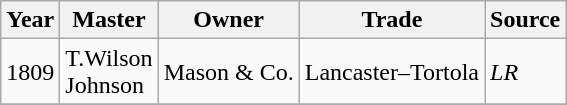<table class="wikitable">
<tr>
<th>Year</th>
<th>Master</th>
<th>Owner</th>
<th>Trade</th>
<th>Source</th>
</tr>
<tr>
<td>1809</td>
<td>T.Wilson<br>Johnson</td>
<td>Mason & Co.</td>
<td>Lancaster–Tortola</td>
<td><em>LR</em></td>
</tr>
<tr>
</tr>
</table>
